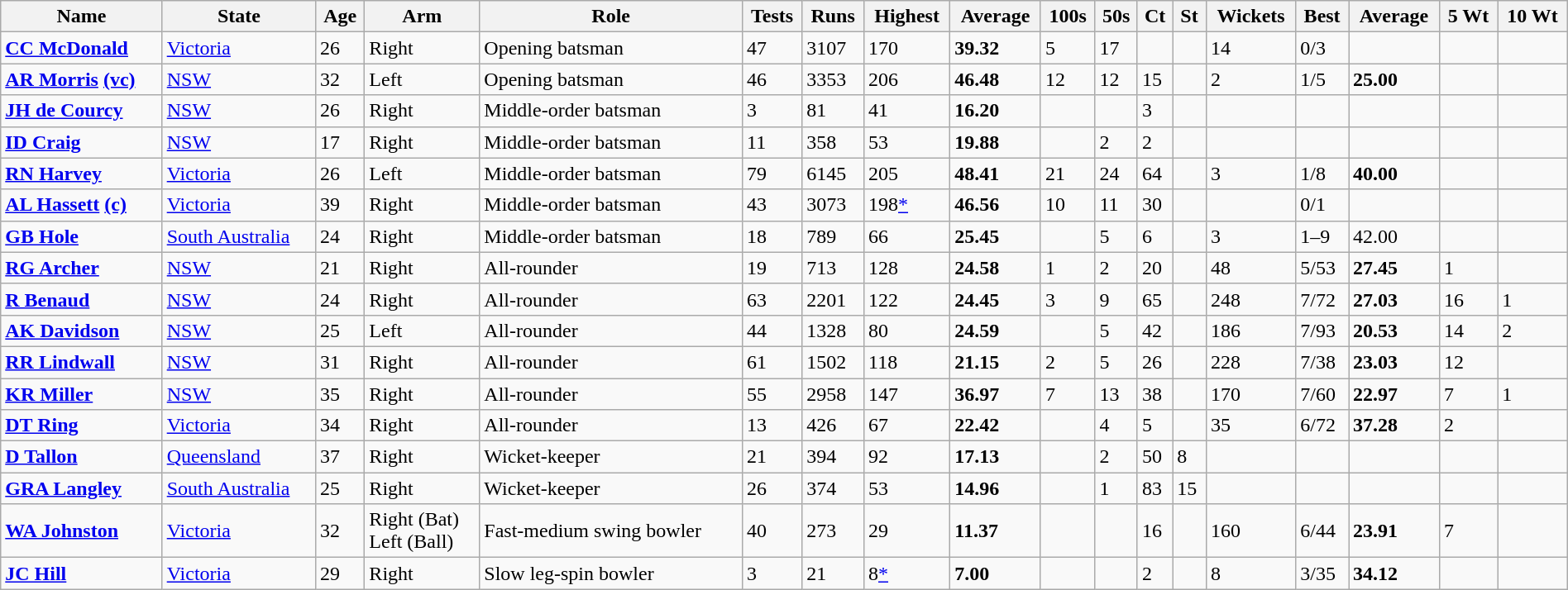<table class="wikitable" style="width:100%;">
<tr>
<th>Name</th>
<th>State</th>
<th>Age</th>
<th>Arm</th>
<th>Role</th>
<th>Tests</th>
<th>Runs</th>
<th>Highest</th>
<th>Average</th>
<th>100s</th>
<th>50s</th>
<th>Ct</th>
<th>St</th>
<th>Wickets</th>
<th>Best</th>
<th>Average</th>
<th>5 Wt</th>
<th>10 Wt</th>
</tr>
<tr align=left>
<td><strong><a href='#'>CC McDonald</a></strong></td>
<td><a href='#'>Victoria</a></td>
<td>26</td>
<td>Right</td>
<td>Opening batsman</td>
<td>47</td>
<td>3107</td>
<td>170</td>
<td><strong>39.32</strong></td>
<td>5</td>
<td>17</td>
<td></td>
<td></td>
<td>14</td>
<td>0/3</td>
<td></td>
<td></td>
<td></td>
</tr>
<tr align=left>
<td><strong><a href='#'>AR Morris</a> <a href='#'>(vc)</a></strong></td>
<td><a href='#'>NSW</a></td>
<td>32</td>
<td>Left</td>
<td>Opening batsman</td>
<td>46</td>
<td>3353</td>
<td>206</td>
<td><strong>46.48</strong></td>
<td>12</td>
<td>12</td>
<td>15</td>
<td></td>
<td>2</td>
<td>1/5</td>
<td><strong>25.00</strong></td>
<td></td>
<td></td>
</tr>
<tr align=left>
<td><strong><a href='#'>JH de Courcy</a></strong></td>
<td><a href='#'>NSW</a></td>
<td>26</td>
<td>Right</td>
<td>Middle-order batsman</td>
<td>3</td>
<td>81</td>
<td>41</td>
<td><strong>16.20</strong></td>
<td></td>
<td></td>
<td>3</td>
<td></td>
<td></td>
<td></td>
<td></td>
<td></td>
<td></td>
</tr>
<tr align=left>
<td><strong><a href='#'>ID Craig</a></strong></td>
<td><a href='#'>NSW</a></td>
<td>17</td>
<td>Right</td>
<td>Middle-order batsman</td>
<td>11</td>
<td>358</td>
<td>53</td>
<td><strong>19.88</strong></td>
<td></td>
<td>2</td>
<td>2</td>
<td></td>
<td></td>
<td></td>
<td></td>
<td></td>
<td></td>
</tr>
<tr align=left>
<td><strong><a href='#'>RN Harvey</a></strong></td>
<td><a href='#'>Victoria</a></td>
<td>26</td>
<td>Left</td>
<td>Middle-order batsman</td>
<td>79</td>
<td>6145</td>
<td>205</td>
<td><strong>48.41</strong></td>
<td>21</td>
<td>24</td>
<td>64</td>
<td></td>
<td>3</td>
<td>1/8</td>
<td><strong>40.00</strong></td>
<td></td>
<td></td>
</tr>
<tr align=left>
<td><strong><a href='#'>AL Hassett</a> <a href='#'>(c)</a></strong></td>
<td><a href='#'>Victoria</a></td>
<td>39</td>
<td>Right</td>
<td>Middle-order batsman</td>
<td>43</td>
<td>3073</td>
<td>198<a href='#'>*</a></td>
<td><strong>46.56</strong></td>
<td>10</td>
<td>11</td>
<td>30</td>
<td></td>
<td></td>
<td>0/1</td>
<td></td>
<td></td>
<td></td>
</tr>
<tr align=left>
<td><strong><a href='#'>GB Hole</a></strong></td>
<td><a href='#'>South Australia</a></td>
<td>24</td>
<td>Right</td>
<td>Middle-order batsman</td>
<td>18</td>
<td>789</td>
<td>66</td>
<td><strong>25.45</strong></td>
<td></td>
<td>5</td>
<td>6</td>
<td></td>
<td>3</td>
<td>1–9</td>
<td>42.00</td>
<td></td>
<td></td>
</tr>
<tr align=left>
<td><strong><a href='#'>RG Archer</a></strong></td>
<td><a href='#'>NSW</a></td>
<td>21</td>
<td>Right</td>
<td>All-rounder</td>
<td>19</td>
<td>713</td>
<td>128</td>
<td><strong>24.58</strong></td>
<td>1</td>
<td>2</td>
<td>20</td>
<td></td>
<td>48</td>
<td>5/53</td>
<td><strong>27.45</strong></td>
<td>1</td>
<td></td>
</tr>
<tr align=left>
<td><strong><a href='#'>R Benaud</a></strong></td>
<td><a href='#'>NSW</a></td>
<td>24</td>
<td>Right</td>
<td>All-rounder</td>
<td>63</td>
<td>2201</td>
<td>122</td>
<td><strong>24.45</strong></td>
<td>3</td>
<td>9</td>
<td>65</td>
<td></td>
<td>248</td>
<td>7/72</td>
<td><strong>27.03</strong></td>
<td>16</td>
<td>1</td>
</tr>
<tr align=left>
<td><strong><a href='#'>AK Davidson</a></strong></td>
<td><a href='#'>NSW</a></td>
<td>25</td>
<td>Left</td>
<td>All-rounder</td>
<td>44</td>
<td>1328</td>
<td>80</td>
<td><strong>24.59</strong></td>
<td></td>
<td>5</td>
<td>42</td>
<td></td>
<td>186</td>
<td>7/93</td>
<td><strong>20.53</strong></td>
<td>14</td>
<td>2</td>
</tr>
<tr align=left>
<td><strong><a href='#'>RR Lindwall</a></strong></td>
<td><a href='#'>NSW</a></td>
<td>31</td>
<td>Right</td>
<td>All-rounder</td>
<td>61</td>
<td>1502</td>
<td>118</td>
<td><strong>21.15</strong></td>
<td>2</td>
<td>5</td>
<td>26</td>
<td></td>
<td>228</td>
<td>7/38</td>
<td><strong>23.03</strong></td>
<td>12</td>
<td></td>
</tr>
<tr align=left>
<td><strong><a href='#'>KR Miller</a></strong></td>
<td><a href='#'>NSW</a></td>
<td>35</td>
<td>Right</td>
<td>All-rounder</td>
<td>55</td>
<td>2958</td>
<td>147</td>
<td><strong>36.97</strong></td>
<td>7</td>
<td>13</td>
<td>38</td>
<td></td>
<td>170</td>
<td>7/60</td>
<td><strong>22.97</strong></td>
<td>7</td>
<td>1</td>
</tr>
<tr align=left>
<td><strong><a href='#'>DT Ring</a></strong></td>
<td><a href='#'>Victoria</a></td>
<td>34</td>
<td>Right</td>
<td>All-rounder</td>
<td>13</td>
<td>426</td>
<td>67</td>
<td><strong>22.42</strong></td>
<td></td>
<td>4</td>
<td>5</td>
<td></td>
<td>35</td>
<td>6/72</td>
<td><strong>37.28</strong></td>
<td>2</td>
<td></td>
</tr>
<tr align=left>
<td><strong><a href='#'>D Tallon</a></strong></td>
<td><a href='#'>Queensland</a></td>
<td>37</td>
<td>Right</td>
<td>Wicket-keeper</td>
<td>21</td>
<td>394</td>
<td>92</td>
<td><strong>17.13</strong></td>
<td></td>
<td>2</td>
<td>50</td>
<td>8</td>
<td></td>
<td></td>
<td></td>
<td></td>
<td></td>
</tr>
<tr align=left>
<td><strong><a href='#'>GRA Langley</a></strong></td>
<td><a href='#'>South Australia</a></td>
<td>25</td>
<td>Right</td>
<td>Wicket-keeper</td>
<td>26</td>
<td>374</td>
<td>53</td>
<td><strong>14.96</strong></td>
<td></td>
<td>1</td>
<td>83</td>
<td>15</td>
<td></td>
<td></td>
<td></td>
<td></td>
<td></td>
</tr>
<tr align=left>
<td><strong><a href='#'>WA Johnston</a></strong></td>
<td><a href='#'>Victoria</a></td>
<td>32</td>
<td>Right (Bat)<br>Left (Ball)</td>
<td>Fast-medium swing bowler</td>
<td>40</td>
<td>273</td>
<td>29</td>
<td><strong>11.37</strong></td>
<td></td>
<td></td>
<td>16</td>
<td></td>
<td>160</td>
<td>6/44</td>
<td><strong>23.91</strong></td>
<td>7</td>
<td></td>
</tr>
<tr align=left>
<td><strong><a href='#'>JC Hill</a></strong></td>
<td><a href='#'>Victoria</a></td>
<td>29</td>
<td>Right</td>
<td>Slow leg-spin bowler</td>
<td>3</td>
<td>21</td>
<td>8<a href='#'>*</a></td>
<td><strong>7.00</strong></td>
<td></td>
<td></td>
<td>2</td>
<td></td>
<td>8</td>
<td>3/35</td>
<td><strong>34.12</strong></td>
<td></td>
<td></td>
</tr>
</table>
